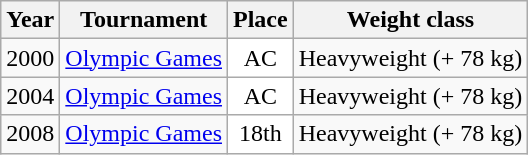<table class=wikitable>
<tr>
<th>Year</th>
<th>Tournament</th>
<th>Place</th>
<th>Weight class</th>
</tr>
<tr>
<td>2000</td>
<td><a href='#'>Olympic Games</a></td>
<td bgcolor="white" align="center">AC</td>
<td>Heavyweight (+ 78 kg)</td>
</tr>
<tr>
<td>2004</td>
<td><a href='#'>Olympic Games</a></td>
<td bgcolor="white" align="center">AC</td>
<td>Heavyweight (+ 78 kg)</td>
</tr>
<tr>
<td>2008</td>
<td><a href='#'>Olympic Games</a></td>
<td bgcolor="white" align="center">18th</td>
<td>Heavyweight (+ 78 kg)</td>
</tr>
</table>
